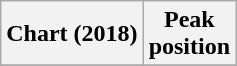<table class="wikitable plainrowheaders" style="text-align:center">
<tr>
<th scope="col">Chart (2018)</th>
<th scope="col">Peak<br>position</th>
</tr>
<tr>
</tr>
</table>
